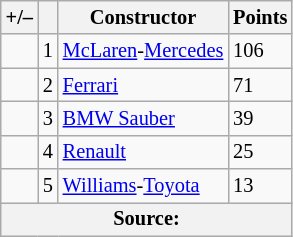<table class="wikitable" style="font-size: 85%;">
<tr>
<th>+/–</th>
<th></th>
<th>Constructor</th>
<th>Points</th>
</tr>
<tr>
<td></td>
<td align="center">1</td>
<td> <a href='#'>McLaren</a>-<a href='#'>Mercedes</a></td>
<td>106</td>
</tr>
<tr>
<td></td>
<td align="center">2</td>
<td> <a href='#'>Ferrari</a></td>
<td>71</td>
</tr>
<tr>
<td></td>
<td align="center">3</td>
<td> <a href='#'>BMW Sauber</a></td>
<td>39</td>
</tr>
<tr>
<td></td>
<td align="center">4</td>
<td> <a href='#'>Renault</a></td>
<td>25</td>
</tr>
<tr>
<td></td>
<td align="center">5</td>
<td> <a href='#'>Williams</a>-<a href='#'>Toyota</a></td>
<td>13</td>
</tr>
<tr>
<th colspan=4>Source:</th>
</tr>
</table>
